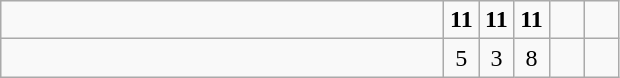<table class="wikitable">
<tr>
<td style="width:18em"><strong></strong></td>
<td align=center style="width:1em"><strong>11</strong></td>
<td align=center style="width:1em"><strong>11</strong></td>
<td align=center style="width:1em"><strong>11</strong></td>
<td align=center style="width:1em"></td>
<td align=center style="width:1em"></td>
</tr>
<tr>
<td style="width:18em"></td>
<td align=center style="width:1em">5</td>
<td align=center style="width:1em">3</td>
<td align=center style="width:1em">8</td>
<td align=center style="width:1em"></td>
<td align=center style="width:1em"></td>
</tr>
</table>
